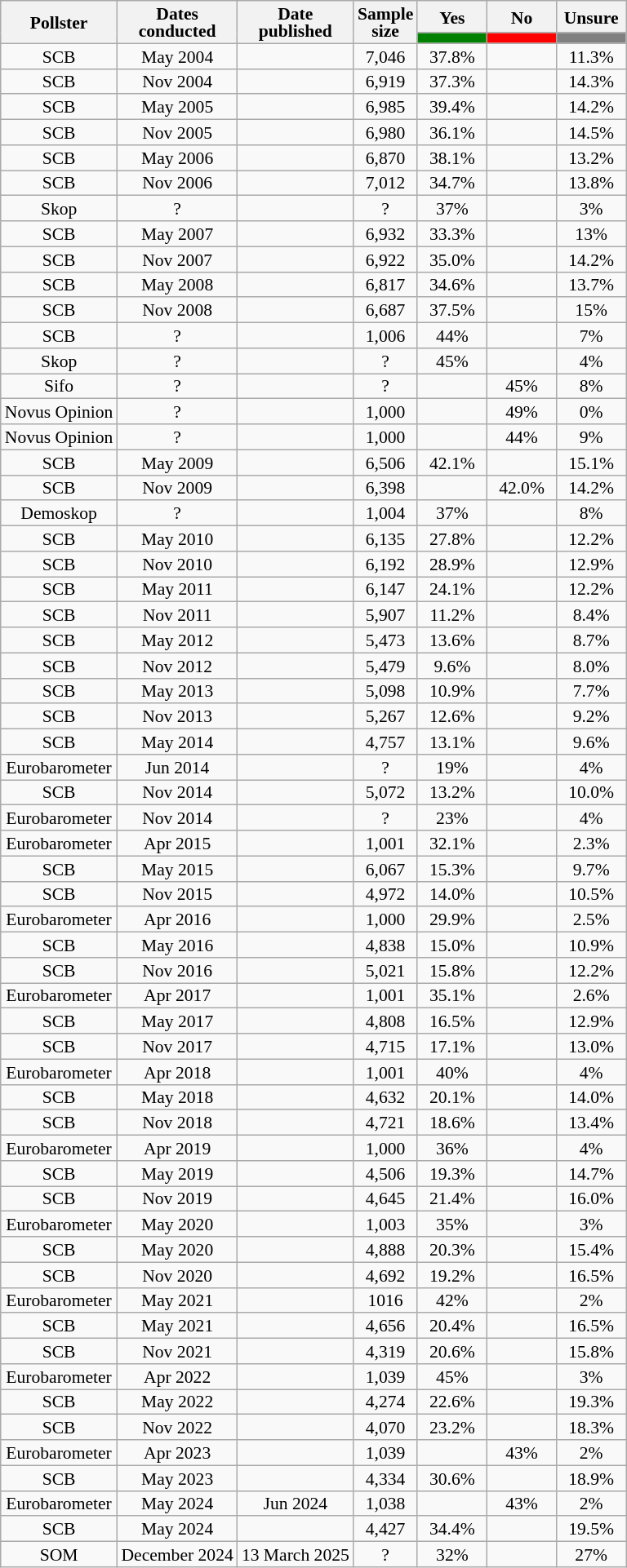<table class="wikitable sortable mw-datatable" style="text-align:center;font-size:90%;line-height:14px;">
<tr>
<th rowspan="2">Pollster</th>
<th rowspan="2">Dates<br>conducted</th>
<th rowspan="2">Date<br>published</th>
<th rowspan="2" data-sort-type="number">Sample<br>size</th>
<th class="unsortable" style="width:50px;">Yes</th>
<th class="unsortable" style="width:50px;">No</th>
<th class="unsortable" style="width:50px;">Unsure</th>
</tr>
<tr>
<th data-sort-type="number" style="background:Green;"></th>
<th data-sort-type="number" style="background:Red;"></th>
<th data-sort-type="number" style="background:Grey;"></th>
</tr>
<tr>
<td>SCB</td>
<td>May 2004</td>
<td></td>
<td>7,046</td>
<td>37.8%</td>
<td></td>
<td>11.3%</td>
</tr>
<tr>
<td>SCB</td>
<td>Nov 2004</td>
<td></td>
<td>6,919</td>
<td>37.3%</td>
<td></td>
<td>14.3%</td>
</tr>
<tr>
<td>SCB</td>
<td>May 2005</td>
<td></td>
<td>6,985</td>
<td>39.4%</td>
<td></td>
<td>14.2%</td>
</tr>
<tr>
<td>SCB</td>
<td>Nov 2005</td>
<td></td>
<td>6,980</td>
<td>36.1%</td>
<td></td>
<td>14.5%</td>
</tr>
<tr>
<td>SCB</td>
<td>May 2006</td>
<td></td>
<td>6,870</td>
<td>38.1%</td>
<td></td>
<td>13.2%</td>
</tr>
<tr>
<td>SCB</td>
<td>Nov 2006</td>
<td></td>
<td>7,012</td>
<td>34.7%</td>
<td></td>
<td>13.8%</td>
</tr>
<tr>
<td>Skop</td>
<td>?</td>
<td></td>
<td>?</td>
<td>37%</td>
<td></td>
<td>3%</td>
</tr>
<tr>
<td>SCB</td>
<td>May 2007</td>
<td></td>
<td>6,932</td>
<td>33.3%</td>
<td></td>
<td>13%</td>
</tr>
<tr>
<td>SCB</td>
<td>Nov 2007</td>
<td></td>
<td>6,922</td>
<td>35.0%</td>
<td></td>
<td>14.2%</td>
</tr>
<tr>
<td>SCB</td>
<td>May 2008</td>
<td></td>
<td>6,817</td>
<td>34.6%</td>
<td></td>
<td>13.7%</td>
</tr>
<tr>
<td>SCB</td>
<td>Nov 2008</td>
<td></td>
<td>6,687</td>
<td>37.5%</td>
<td></td>
<td>15%</td>
</tr>
<tr>
<td>SCB</td>
<td>?</td>
<td></td>
<td>1,006</td>
<td>44%</td>
<td></td>
<td>7%</td>
</tr>
<tr>
<td>Skop</td>
<td>?</td>
<td></td>
<td>?</td>
<td>45%</td>
<td></td>
<td>4%</td>
</tr>
<tr>
<td>Sifo</td>
<td>?</td>
<td></td>
<td>?</td>
<td></td>
<td>45%</td>
<td>8%</td>
</tr>
<tr>
<td>Novus Opinion</td>
<td>?</td>
<td></td>
<td>1,000</td>
<td></td>
<td>49%</td>
<td>0%</td>
</tr>
<tr>
<td>Novus Opinion</td>
<td>?</td>
<td></td>
<td>1,000</td>
<td></td>
<td>44%</td>
<td>9%</td>
</tr>
<tr>
<td>SCB</td>
<td>May 2009</td>
<td></td>
<td>6,506</td>
<td>42.1%</td>
<td></td>
<td>15.1%</td>
</tr>
<tr>
<td>SCB</td>
<td>Nov 2009</td>
<td></td>
<td>6,398</td>
<td></td>
<td>42.0%</td>
<td>14.2%</td>
</tr>
<tr>
<td>Demoskop</td>
<td>?</td>
<td></td>
<td>1,004</td>
<td>37%</td>
<td></td>
<td>8%</td>
</tr>
<tr>
<td>SCB</td>
<td>May 2010</td>
<td></td>
<td>6,135</td>
<td>27.8%</td>
<td></td>
<td>12.2%</td>
</tr>
<tr>
<td>SCB</td>
<td>Nov 2010</td>
<td></td>
<td>6,192</td>
<td>28.9%</td>
<td></td>
<td>12.9%</td>
</tr>
<tr>
<td>SCB</td>
<td>May 2011</td>
<td></td>
<td>6,147</td>
<td>24.1%</td>
<td></td>
<td>12.2%</td>
</tr>
<tr>
<td>SCB</td>
<td>Nov 2011</td>
<td></td>
<td>5,907</td>
<td>11.2%</td>
<td></td>
<td>8.4%</td>
</tr>
<tr>
<td>SCB</td>
<td>May 2012</td>
<td></td>
<td>5,473</td>
<td>13.6%</td>
<td></td>
<td>8.7%</td>
</tr>
<tr>
<td>SCB</td>
<td>Nov 2012</td>
<td></td>
<td>5,479</td>
<td>9.6%</td>
<td></td>
<td>8.0%</td>
</tr>
<tr>
<td>SCB</td>
<td>May 2013</td>
<td></td>
<td>5,098</td>
<td>10.9%</td>
<td></td>
<td>7.7%</td>
</tr>
<tr>
<td>SCB</td>
<td>Nov 2013</td>
<td></td>
<td>5,267</td>
<td>12.6%</td>
<td></td>
<td>9.2%</td>
</tr>
<tr>
<td>SCB</td>
<td>May 2014</td>
<td></td>
<td>4,757</td>
<td>13.1%</td>
<td></td>
<td>9.6%</td>
</tr>
<tr>
<td>Eurobarometer</td>
<td>Jun 2014</td>
<td></td>
<td>?</td>
<td>19%</td>
<td></td>
<td>4%</td>
</tr>
<tr>
<td>SCB</td>
<td>Nov 2014</td>
<td></td>
<td>5,072</td>
<td>13.2%</td>
<td></td>
<td>10.0%</td>
</tr>
<tr>
<td>Eurobarometer</td>
<td>Nov 2014</td>
<td></td>
<td>?</td>
<td>23%</td>
<td></td>
<td>4%</td>
</tr>
<tr>
<td>Eurobarometer</td>
<td>Apr 2015</td>
<td></td>
<td>1,001</td>
<td>32.1%</td>
<td></td>
<td>2.3%</td>
</tr>
<tr>
<td>SCB</td>
<td>May 2015</td>
<td></td>
<td>6,067</td>
<td>15.3%</td>
<td></td>
<td>9.7%</td>
</tr>
<tr>
<td>SCB</td>
<td>Nov 2015</td>
<td></td>
<td>4,972</td>
<td>14.0%</td>
<td></td>
<td>10.5%</td>
</tr>
<tr>
<td>Eurobarometer</td>
<td>Apr 2016</td>
<td></td>
<td>1,000</td>
<td>29.9%</td>
<td></td>
<td>2.5%</td>
</tr>
<tr>
<td>SCB</td>
<td>May 2016</td>
<td></td>
<td>4,838</td>
<td>15.0%</td>
<td></td>
<td>10.9%</td>
</tr>
<tr>
<td>SCB</td>
<td>Nov 2016</td>
<td></td>
<td>5,021</td>
<td>15.8%</td>
<td></td>
<td>12.2%</td>
</tr>
<tr>
<td>Eurobarometer</td>
<td>Apr 2017</td>
<td></td>
<td>1,001</td>
<td>35.1%</td>
<td></td>
<td>2.6%</td>
</tr>
<tr>
<td>SCB</td>
<td>May 2017</td>
<td></td>
<td>4,808</td>
<td>16.5%</td>
<td></td>
<td>12.9%</td>
</tr>
<tr>
<td>SCB</td>
<td>Nov 2017</td>
<td></td>
<td>4,715</td>
<td>17.1%</td>
<td></td>
<td>13.0%</td>
</tr>
<tr>
<td>Eurobarometer</td>
<td>Apr 2018</td>
<td></td>
<td>1,001</td>
<td>40%</td>
<td></td>
<td>4%</td>
</tr>
<tr>
<td>SCB</td>
<td>May 2018</td>
<td></td>
<td>4,632</td>
<td>20.1%</td>
<td></td>
<td>14.0%</td>
</tr>
<tr>
<td>SCB</td>
<td>Nov 2018</td>
<td></td>
<td>4,721</td>
<td>18.6%</td>
<td></td>
<td>13.4%</td>
</tr>
<tr>
<td>Eurobarometer</td>
<td>Apr 2019</td>
<td></td>
<td>1,000</td>
<td>36%</td>
<td></td>
<td>4%</td>
</tr>
<tr>
<td>SCB</td>
<td>May 2019</td>
<td></td>
<td>4,506</td>
<td>19.3%</td>
<td></td>
<td>14.7%</td>
</tr>
<tr>
<td>SCB</td>
<td>Nov 2019</td>
<td></td>
<td>4,645</td>
<td>21.4%</td>
<td></td>
<td>16.0%</td>
</tr>
<tr>
<td>Eurobarometer</td>
<td>May 2020</td>
<td></td>
<td>1,003</td>
<td>35%</td>
<td></td>
<td>3%</td>
</tr>
<tr>
<td>SCB</td>
<td>May 2020</td>
<td></td>
<td>4,888</td>
<td>20.3%</td>
<td></td>
<td>15.4%</td>
</tr>
<tr>
<td>SCB</td>
<td>Nov 2020</td>
<td></td>
<td>4,692</td>
<td>19.2%</td>
<td></td>
<td>16.5%</td>
</tr>
<tr>
<td>Eurobarometer</td>
<td>May 2021</td>
<td></td>
<td>1016</td>
<td>42%</td>
<td></td>
<td>2%</td>
</tr>
<tr>
<td>SCB</td>
<td>May 2021</td>
<td></td>
<td>4,656</td>
<td>20.4%</td>
<td></td>
<td>16.5%</td>
</tr>
<tr>
<td>SCB</td>
<td>Nov 2021</td>
<td></td>
<td>4,319</td>
<td>20.6%</td>
<td></td>
<td>15.8%</td>
</tr>
<tr>
<td>Eurobarometer</td>
<td>Apr 2022</td>
<td></td>
<td>1,039</td>
<td>45%</td>
<td></td>
<td>3%</td>
</tr>
<tr>
<td>SCB</td>
<td>May 2022</td>
<td></td>
<td>4,274</td>
<td>22.6%</td>
<td></td>
<td>19.3%</td>
</tr>
<tr>
<td>SCB</td>
<td>Nov 2022</td>
<td></td>
<td>4,070</td>
<td>23.2%</td>
<td></td>
<td>18.3%</td>
</tr>
<tr>
<td>Eurobarometer</td>
<td>Apr 2023</td>
<td></td>
<td>1,039</td>
<td></td>
<td>43%</td>
<td>2%</td>
</tr>
<tr>
<td>SCB</td>
<td>May 2023</td>
<td></td>
<td>4,334</td>
<td>30.6%</td>
<td></td>
<td>18.9%</td>
</tr>
<tr>
<td>Eurobarometer</td>
<td>May 2024</td>
<td>Jun 2024</td>
<td>1,038</td>
<td></td>
<td>43%</td>
<td>2%</td>
</tr>
<tr>
<td>SCB</td>
<td>May 2024</td>
<td></td>
<td>4,427</td>
<td>34.4%</td>
<td></td>
<td>19.5%</td>
</tr>
<tr>
<td>SOM</td>
<td>December 2024</td>
<td>13 March 2025</td>
<td>?</td>
<td>32%</td>
<td></td>
<td>27%</td>
</tr>
</table>
